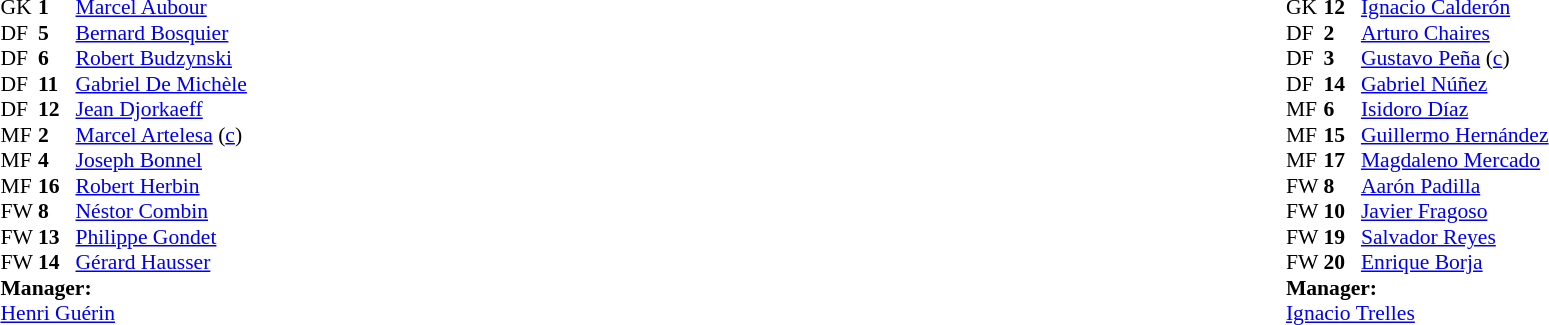<table width="100%">
<tr>
<td valign="top" width="50%"><br><table style="font-size: 90%" cellspacing="0" cellpadding="0">
<tr>
<th width="25"></th>
<th width="25"></th>
</tr>
<tr>
<td>GK</td>
<td><strong>1</strong></td>
<td><a href='#'>Marcel Aubour</a></td>
</tr>
<tr>
<td>DF</td>
<td><strong>5</strong></td>
<td><a href='#'>Bernard Bosquier</a></td>
</tr>
<tr>
<td>DF</td>
<td><strong>6</strong></td>
<td><a href='#'>Robert Budzynski</a></td>
</tr>
<tr>
<td>DF</td>
<td><strong>11</strong></td>
<td><a href='#'>Gabriel De Michèle</a></td>
</tr>
<tr>
<td>DF</td>
<td><strong>12</strong></td>
<td><a href='#'>Jean Djorkaeff</a></td>
</tr>
<tr>
<td>MF</td>
<td><strong>2</strong></td>
<td><a href='#'>Marcel Artelesa</a> (<a href='#'>c</a>)</td>
</tr>
<tr>
<td>MF</td>
<td><strong>4</strong></td>
<td><a href='#'>Joseph Bonnel</a></td>
</tr>
<tr>
<td>MF</td>
<td><strong>16</strong></td>
<td><a href='#'>Robert Herbin</a></td>
</tr>
<tr>
<td>FW</td>
<td><strong>8</strong></td>
<td><a href='#'>Néstor Combin</a></td>
</tr>
<tr>
<td>FW</td>
<td><strong>13</strong></td>
<td><a href='#'>Philippe Gondet</a></td>
</tr>
<tr>
<td>FW</td>
<td><strong>14</strong></td>
<td><a href='#'>Gérard Hausser</a></td>
</tr>
<tr>
<td colspan="3"><strong>Manager:</strong></td>
</tr>
<tr>
<td colspan="3"><a href='#'>Henri Guérin</a></td>
</tr>
</table>
</td>
<td valign="top" width="50%"><br><table style="font-size: 90%" cellspacing="0" cellpadding="0" align=center>
<tr>
<th width="25"></th>
<th width="25"></th>
</tr>
<tr>
<td>GK</td>
<td><strong>12</strong></td>
<td><a href='#'>Ignacio Calderón</a></td>
</tr>
<tr>
<td>DF</td>
<td><strong>2</strong></td>
<td><a href='#'>Arturo Chaires</a></td>
</tr>
<tr>
<td>DF</td>
<td><strong>3</strong></td>
<td><a href='#'>Gustavo Peña</a> (<a href='#'>c</a>)</td>
</tr>
<tr>
<td>DF</td>
<td><strong>14</strong></td>
<td><a href='#'>Gabriel Núñez</a></td>
</tr>
<tr>
<td>MF</td>
<td><strong>6</strong></td>
<td><a href='#'>Isidoro Díaz</a></td>
</tr>
<tr>
<td>MF</td>
<td><strong>15</strong></td>
<td><a href='#'>Guillermo Hernández</a></td>
</tr>
<tr>
<td>MF</td>
<td><strong>17</strong></td>
<td><a href='#'>Magdaleno Mercado</a></td>
</tr>
<tr>
<td>FW</td>
<td><strong>8</strong></td>
<td><a href='#'>Aarón Padilla</a></td>
</tr>
<tr>
<td>FW</td>
<td><strong>10</strong></td>
<td><a href='#'>Javier Fragoso</a></td>
</tr>
<tr>
<td>FW</td>
<td><strong>19</strong></td>
<td><a href='#'>Salvador Reyes</a></td>
</tr>
<tr>
<td>FW</td>
<td><strong>20</strong></td>
<td><a href='#'>Enrique Borja</a></td>
</tr>
<tr>
<td colspan="3"><strong>Manager:</strong></td>
</tr>
<tr>
<td colspan="3"><a href='#'>Ignacio Trelles</a></td>
</tr>
</table>
</td>
</tr>
</table>
